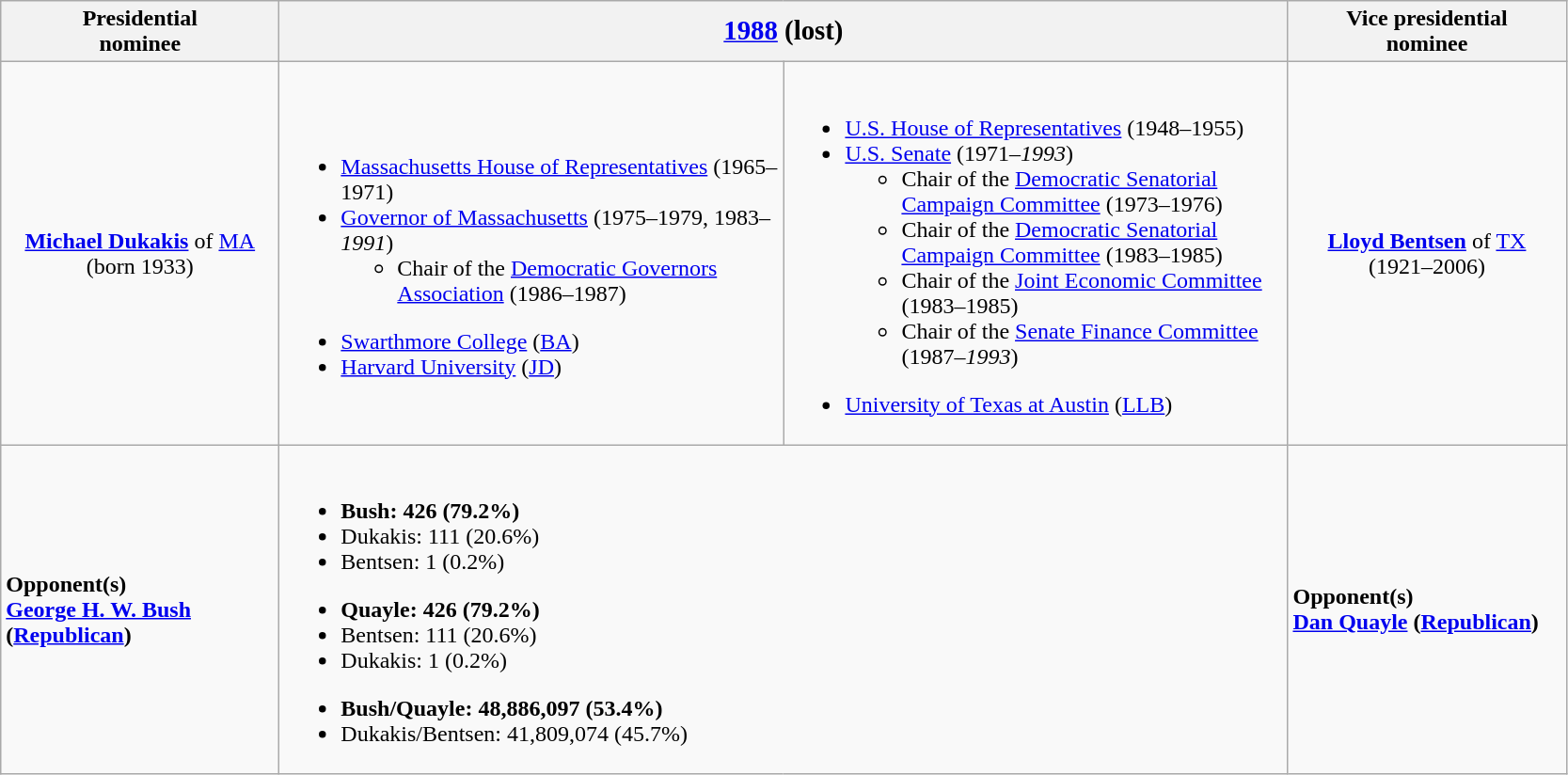<table class="wikitable">
<tr>
<th width=190>Presidential<br>nominee</th>
<th colspan=2><big><a href='#'>1988</a> (lost)</big></th>
<th width=190>Vice presidential<br>nominee</th>
</tr>
<tr>
<td style="text-align:center;"><strong><a href='#'>Michael Dukakis</a></strong> of <a href='#'>MA</a><br>(born 1933)<br></td>
<td width=350><br><ul><li><a href='#'>Massachusetts House of Representatives</a> (1965–1971)</li><li><a href='#'>Governor of Massachusetts</a> (1975–1979, 1983–<em>1991</em>)<ul><li>Chair of the <a href='#'>Democratic Governors Association</a> (1986–1987)</li></ul></li></ul><ul><li><a href='#'>Swarthmore College</a> (<a href='#'>BA</a>)</li><li><a href='#'>Harvard University</a> (<a href='#'>JD</a>)</li></ul></td>
<td width=350><br><ul><li><a href='#'>U.S. House of Representatives</a> (1948–1955)</li><li><a href='#'>U.S. Senate</a> (1971–<em>1993</em>)<ul><li>Chair of the <a href='#'>Democratic Senatorial Campaign Committee</a> (1973–1976)</li><li>Chair of the <a href='#'>Democratic Senatorial Campaign Committee</a> (1983–1985)</li><li>Chair of the <a href='#'>Joint Economic Committee</a> (1983–1985)</li><li>Chair of the <a href='#'>Senate Finance Committee</a> (1987–<em>1993</em>)</li></ul></li></ul><ul><li><a href='#'>University of Texas at Austin</a> (<a href='#'>LLB</a>)</li></ul></td>
<td style="text-align:center;"><strong><a href='#'>Lloyd Bentsen</a></strong> of <a href='#'>TX</a><br>(1921–2006)<br></td>
</tr>
<tr>
<td><strong>Opponent(s)</strong><br><strong><a href='#'>George H. W. Bush</a> (<a href='#'>Republican</a>)</strong></td>
<td colspan=2><br><ul><li><strong>Bush: 426 (79.2%)</strong></li><li>Dukakis: 111 (20.6%)</li><li>Bentsen: 1 (0.2%)</li></ul><ul><li><strong>Quayle: 426 (79.2%)</strong></li><li>Bentsen: 111 (20.6%)</li><li>Dukakis: 1 (0.2%)</li></ul><ul><li><strong>Bush/Quayle: 48,886,097 (53.4%)</strong></li><li>Dukakis/Bentsen: 41,809,074 (45.7%)</li></ul></td>
<td><strong>Opponent(s)</strong><br><strong><a href='#'>Dan Quayle</a> (<a href='#'>Republican</a>)</strong></td>
</tr>
</table>
